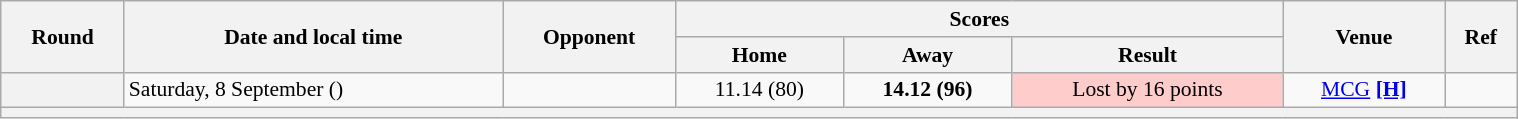<table class="wikitable plainrowheaders" style="font-size:90%; width:80%; text-align:center; margin:1em auto;">
<tr>
<th scope="col" rowspan=2>Round</th>
<th scope="col" rowspan=2>Date and local time</th>
<th scope="col" rowspan=2>Opponent</th>
<th scope="col" colspan=3>Scores</th>
<th scope="col" rowspan=2>Venue</th>
<th scope="col" rowspan=2>Ref</th>
</tr>
<tr>
<th scope="col">Home</th>
<th scope="col">Away</th>
<th scope="col">Result</th>
</tr>
<tr>
<th scope="row"></th>
<td align=left>Saturday, 8 September ()</td>
<td align=left></td>
<td>11.14 (80)</td>
<td><strong>14.12 (96)</strong></td>
<td style="background:#fcc;">Lost by 16 points</td>
<td><a href='#'>MCG</a> <span></span><a href='#'><strong>[H]</strong></a></td>
<td></td>
</tr>
<tr class="sortbottom">
<th scope="row" colspan=8></th>
</tr>
</table>
